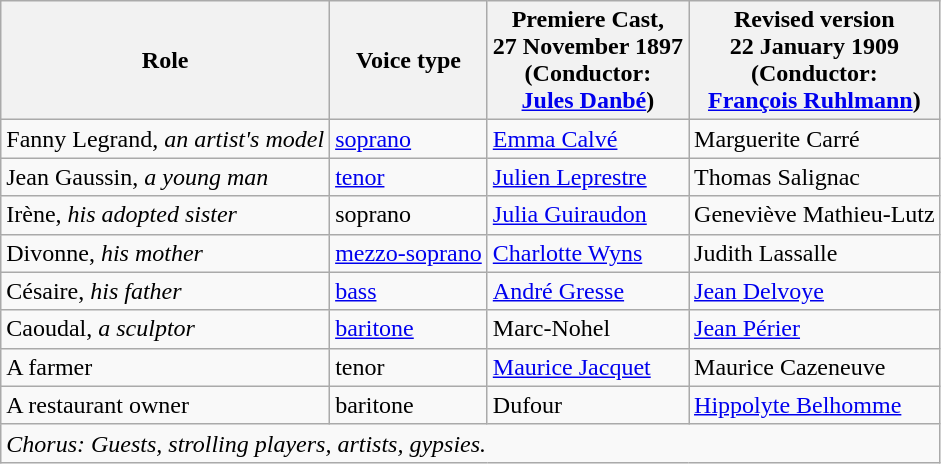<table class="wikitable">
<tr>
<th>Role</th>
<th>Voice type</th>
<th>Premiere Cast,<br>27 November 1897<br>(Conductor:<br><a href='#'>Jules&nbsp;Danbé</a>)</th>
<th>Revised version<br>22 January 1909<br>(Conductor:<br><a href='#'>François&nbsp;Ruhlmann</a>)</th>
</tr>
<tr>
<td>Fanny Legrand, <em>an artist's model</em></td>
<td><a href='#'>soprano</a></td>
<td><a href='#'>Emma Calvé</a></td>
<td>Marguerite Carré</td>
</tr>
<tr>
<td>Jean Gaussin, <em>a young man</em></td>
<td><a href='#'>tenor</a></td>
<td><a href='#'>Julien Leprestre</a></td>
<td>Thomas Salignac</td>
</tr>
<tr>
<td>Irène, <em>his adopted sister</em></td>
<td>soprano</td>
<td><a href='#'>Julia Guiraudon</a></td>
<td>Geneviève Mathieu-Lutz</td>
</tr>
<tr>
<td>Divonne, <em>his mother</em></td>
<td><a href='#'>mezzo-soprano</a></td>
<td><a href='#'>Charlotte Wyns</a></td>
<td>Judith Lassalle</td>
</tr>
<tr>
<td>Césaire, <em>his father</em></td>
<td><a href='#'>bass</a></td>
<td><a href='#'>André Gresse</a></td>
<td><a href='#'>Jean Delvoye</a></td>
</tr>
<tr>
<td>Caoudal, <em>a sculptor</em></td>
<td><a href='#'>baritone</a></td>
<td>Marc-Nohel</td>
<td><a href='#'>Jean Périer</a></td>
</tr>
<tr>
<td>A farmer</td>
<td>tenor</td>
<td><a href='#'>Maurice Jacquet</a></td>
<td>Maurice Cazeneuve</td>
</tr>
<tr>
<td>A restaurant owner</td>
<td>baritone</td>
<td>Dufour</td>
<td><a href='#'>Hippolyte Belhomme</a></td>
</tr>
<tr>
<td colspan="4"><em>Chorus: Guests, strolling players, artists, gypsies.</em></td>
</tr>
</table>
